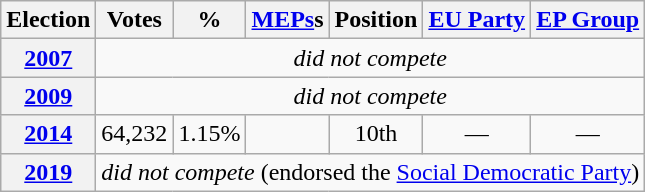<table class=wikitable style=text-align:center>
<tr>
<th>Election</th>
<th>Votes</th>
<th>%</th>
<th><a href='#'>MEPs</a>s</th>
<th>Position</th>
<th><a href='#'>EU Party</a></th>
<th><a href='#'>EP Group</a></th>
</tr>
<tr>
<th><a href='#'>2007</a></th>
<td colspan=6><em>did not compete</em></td>
</tr>
<tr>
<th><a href='#'>2009</a></th>
<td colspan=6><em>did not compete</em></td>
</tr>
<tr>
<th><a href='#'>2014</a></th>
<td>64,232</td>
<td>1.15%</td>
<td></td>
<td>10th</td>
<td>—</td>
<td>—</td>
</tr>
<tr>
<th><a href='#'>2019</a></th>
<td colspan=6><em>did not compete</em> (endorsed the <a href='#'>Social Democratic Party</a>)</td>
</tr>
</table>
